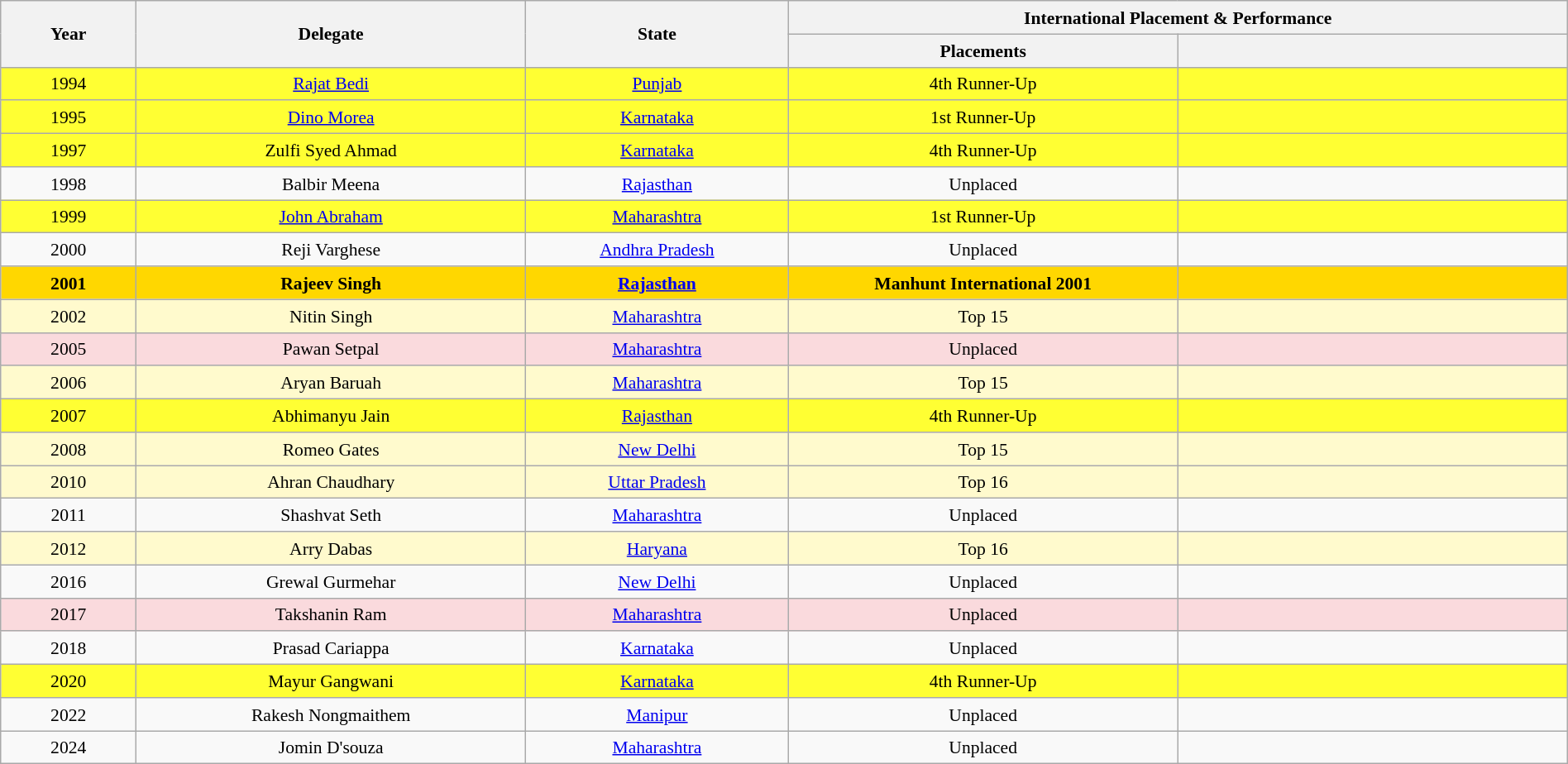<table class="wikitable" style="text-align:center; line-height:20px; font-size:90%; width:100%;">
<tr>
<th rowspan="2"  width=100px>Year</th>
<th rowspan="2"  width=300px>Delegate</th>
<th rowspan="2"  width=200px>State</th>
<th colspan="2"  width=100px>International Placement & Performance</th>
</tr>
<tr>
<th width=300px>Placements</th>
<th width=300px></th>
</tr>
<tr style="background-color:#FFFF33;">
<td>1994</td>
<td><a href='#'>Rajat Bedi</a></td>
<td><a href='#'>Punjab</a></td>
<td>4th Runner-Up</td>
<td></td>
</tr>
<tr style="background-color:#FFFF33;">
<td>1995</td>
<td><a href='#'>Dino Morea</a></td>
<td><a href='#'>Karnataka</a></td>
<td>1st Runner-Up</td>
<td></td>
</tr>
<tr style="background-color:#FFFF33;">
<td>1997</td>
<td>Zulfi Syed Ahmad</td>
<td><a href='#'>Karnataka</a></td>
<td>4th Runner-Up</td>
<td></td>
</tr>
<tr>
<td>1998</td>
<td>Balbir Meena</td>
<td><a href='#'>Rajasthan</a></td>
<td>Unplaced</td>
<td></td>
</tr>
<tr style="background-color:#FFFF33;">
<td>1999</td>
<td><a href='#'>John Abraham</a></td>
<td><a href='#'>Maharashtra</a></td>
<td>1st Runner-Up</td>
<td></td>
</tr>
<tr>
<td>2000</td>
<td>Reji Varghese</td>
<td><a href='#'>Andhra Pradesh</a></td>
<td>Unplaced</td>
<td></td>
</tr>
<tr style="background-color:gold; font-weight: bold">
<td>2001</td>
<td>Rajeev Singh</td>
<td><a href='#'>Rajasthan</a></td>
<td>Manhunt International 2001</td>
<td style="background:;"></td>
</tr>
<tr style="background:#FFFACD;">
<td>2002</td>
<td>Nitin Singh</td>
<td><a href='#'>Maharashtra</a></td>
<td>Top 15</td>
<td></td>
</tr>
<tr style="background:#FADADD;">
<td>2005</td>
<td>Pawan Setpal</td>
<td><a href='#'>Maharashtra</a></td>
<td>Unplaced</td>
<td style="background:;"></td>
</tr>
<tr style="background:#FFFACD;">
<td>2006</td>
<td>Aryan Baruah</td>
<td><a href='#'>Maharashtra</a></td>
<td>Top 15</td>
<td style="background:;"></td>
</tr>
<tr style="background-color:#FFFF33;">
<td>2007</td>
<td>Abhimanyu Jain</td>
<td><a href='#'>Rajasthan</a></td>
<td>4th Runner-Up</td>
<td></td>
</tr>
<tr style="background:#FFFACD;">
<td>2008</td>
<td>Romeo Gates</td>
<td><a href='#'>New Delhi</a></td>
<td>Top 15</td>
<td style="background:;"></td>
</tr>
<tr style="background:#FFFACD;">
<td>2010</td>
<td>Ahran Chaudhary</td>
<td><a href='#'>Uttar Pradesh</a></td>
<td>Top 16</td>
<td style="background:;"></td>
</tr>
<tr>
<td>2011</td>
<td>Shashvat Seth</td>
<td><a href='#'>Maharashtra</a></td>
<td>Unplaced</td>
<td></td>
</tr>
<tr style="background:#FFFACD;">
<td>2012</td>
<td>Arry Dabas</td>
<td><a href='#'>Haryana</a></td>
<td>Top 16</td>
<td style="background:;"></td>
</tr>
<tr>
<td>2016</td>
<td>Grewal Gurmehar</td>
<td><a href='#'>New Delhi</a></td>
<td>Unplaced</td>
<td></td>
</tr>
<tr style="background:#FADADD;">
<td>2017</td>
<td>Takshanin Ram</td>
<td><a href='#'>Maharashtra</a></td>
<td>Unplaced</td>
<td style="background:;"></td>
</tr>
<tr>
<td>2018</td>
<td>Prasad Cariappa</td>
<td><a href='#'>Karnataka</a></td>
<td>Unplaced</td>
<td></td>
</tr>
<tr style="background-color:#FFFF33;">
<td>2020</td>
<td>Mayur Gangwani</td>
<td><a href='#'>Karnataka</a></td>
<td>4th Runner-Up</td>
<td></td>
</tr>
<tr>
<td>2022</td>
<td>Rakesh Nongmaithem</td>
<td><a href='#'>Manipur</a></td>
<td>Unplaced</td>
<td></td>
</tr>
<tr>
<td>2024</td>
<td>Jomin D'souza</td>
<td><a href='#'>Maharashtra</a></td>
<td>Unplaced</td>
<td></td>
</tr>
</table>
